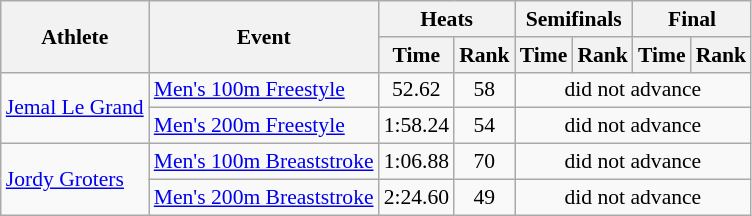<table class=wikitable style="font-size:90%">
<tr>
<th rowspan="2">Athlete</th>
<th rowspan="2">Event</th>
<th colspan="2">Heats</th>
<th colspan="2">Semifinals</th>
<th colspan="2">Final</th>
</tr>
<tr>
<th>Time</th>
<th>Rank</th>
<th>Time</th>
<th>Rank</th>
<th>Time</th>
<th>Rank</th>
</tr>
<tr>
<td rowspan="2"><a href='#'>Jemal Le Grand</a></td>
<td><a href='#'>Men's 100m Freestyle</a></td>
<td align=center>52.62</td>
<td align=center>58</td>
<td align=center colspan=4>did not advance</td>
</tr>
<tr>
<td><a href='#'>Men's 200m Freestyle</a></td>
<td align=center>1:58.24</td>
<td align=center>54</td>
<td align=center colspan=4>did not advance</td>
</tr>
<tr>
<td rowspan="2"><a href='#'>Jordy Groters</a></td>
<td><a href='#'>Men's 100m Breaststroke</a></td>
<td align=center>1:06.88</td>
<td align=center>70</td>
<td align=center colspan=4>did not advance</td>
</tr>
<tr>
<td><a href='#'>Men's 200m Breaststroke</a></td>
<td align=center>2:24.60</td>
<td align=center>49</td>
<td align=center colspan=4>did not advance</td>
</tr>
</table>
